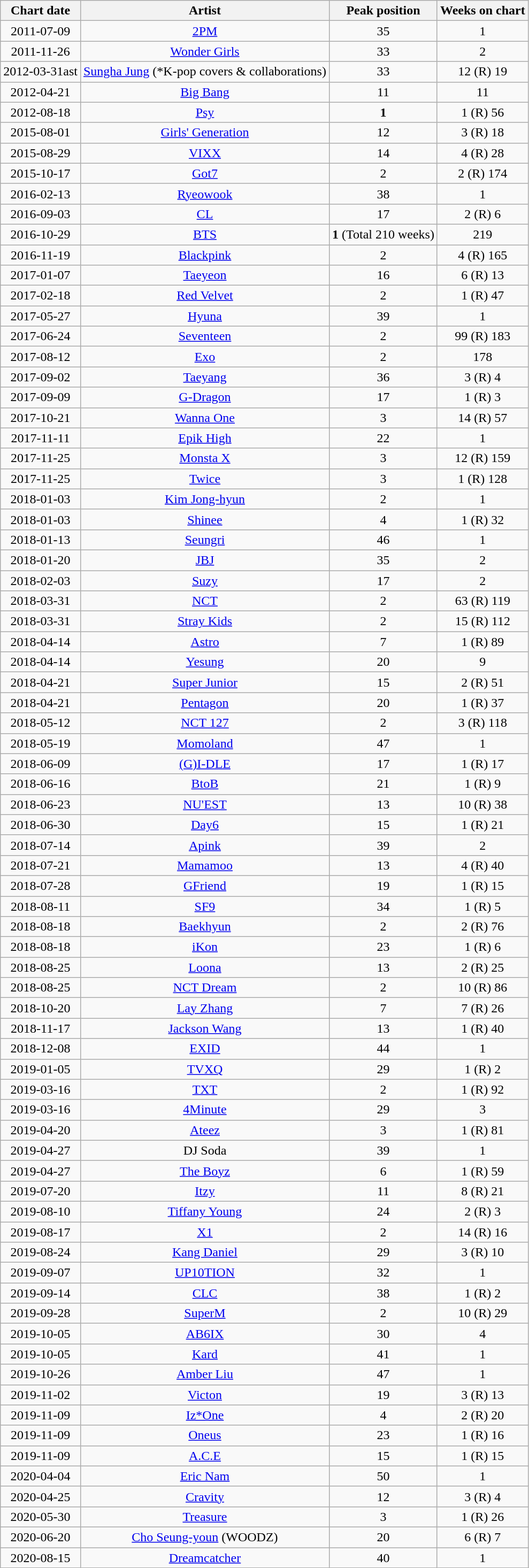<table class="wikitable sortable" style="text-align:center">
<tr>
<th>Chart date</th>
<th>Artist</th>
<th>Peak position</th>
<th>Weeks on chart</th>
</tr>
<tr>
<td>2011-07-09</td>
<td><a href='#'>2PM</a></td>
<td>35</td>
<td>1</td>
</tr>
<tr>
<td>2011-11-26</td>
<td><a href='#'>Wonder Girls</a></td>
<td>33</td>
<td>2</td>
</tr>
<tr>
<td>2012-03-31ast</td>
<td><a href='#'>Sungha Jung</a> (*K-pop covers & collaborations)</td>
<td>33</td>
<td>12 (R) 19</td>
</tr>
<tr>
<td>2012-04-21</td>
<td><a href='#'>Big Bang</a></td>
<td>11</td>
<td>11</td>
</tr>
<tr>
<td>2012-08-18</td>
<td><a href='#'>Psy</a></td>
<td><span><strong>1</strong></span></td>
<td>1 (R) 56</td>
</tr>
<tr>
<td>2015-08-01</td>
<td><a href='#'>Girls' Generation</a></td>
<td>12</td>
<td>3 (R) 18</td>
</tr>
<tr>
<td>2015-08-29</td>
<td><a href='#'>VIXX</a></td>
<td>14</td>
<td>4 (R) 28</td>
</tr>
<tr>
<td>2015-10-17</td>
<td><a href='#'>Got7</a></td>
<td>2</td>
<td>2 (R) 174</td>
</tr>
<tr>
<td>2016-02-13</td>
<td><a href='#'>Ryeowook</a></td>
<td>38</td>
<td>1</td>
</tr>
<tr>
<td>2016-09-03</td>
<td><a href='#'>CL</a></td>
<td>17</td>
<td>2 (R) 6</td>
</tr>
<tr>
<td>2016-10-29</td>
<td><a href='#'>BTS</a></td>
<td><span><strong>1</strong> (Total 210 weeks)</span><br></td>
<td>219</td>
</tr>
<tr>
<td>2016-11-19</td>
<td><a href='#'>Blackpink</a></td>
<td>2</td>
<td>4 (R) 165</td>
</tr>
<tr>
<td>2017-01-07</td>
<td><a href='#'>Taeyeon</a></td>
<td>16</td>
<td>6 (R) 13</td>
</tr>
<tr>
<td>2017-02-18</td>
<td><a href='#'>Red Velvet</a></td>
<td>2</td>
<td>1 (R) 47</td>
</tr>
<tr>
<td>2017-05-27</td>
<td><a href='#'>Hyuna</a></td>
<td>39</td>
<td>1</td>
</tr>
<tr>
<td>2017-06-24</td>
<td><a href='#'>Seventeen</a></td>
<td>2</td>
<td>99 (R) 183</td>
</tr>
<tr>
<td>2017-08-12</td>
<td><a href='#'>Exo</a></td>
<td>2</td>
<td>178</td>
</tr>
<tr>
<td>2017-09-02</td>
<td><a href='#'>Taeyang</a></td>
<td>36</td>
<td>3 (R) 4</td>
</tr>
<tr>
<td ">2017-09-09</td>
<td><a href='#'>G-Dragon</a></td>
<td>17</td>
<td>1 (R) 3</td>
</tr>
<tr>
<td>2017-10-21</td>
<td><a href='#'>Wanna One</a></td>
<td>3</td>
<td>14 (R) 57</td>
</tr>
<tr>
<td>2017-11-11</td>
<td><a href='#'>Epik High</a></td>
<td>22</td>
<td>1</td>
</tr>
<tr>
<td>2017-11-25</td>
<td><a href='#'>Monsta X</a></td>
<td>3</td>
<td>12 (R) 159</td>
</tr>
<tr>
<td>2017-11-25</td>
<td><a href='#'>Twice</a></td>
<td>3</td>
<td>1 (R) 128</td>
</tr>
<tr>
<td>2018-01-03</td>
<td><a href='#'>Kim Jong-hyun</a></td>
<td>2</td>
<td>1</td>
</tr>
<tr>
<td>2018-01-03</td>
<td><a href='#'>Shinee</a></td>
<td>4</td>
<td>1 (R) 32</td>
</tr>
<tr>
<td>2018-01-13</td>
<td><a href='#'>Seungri</a></td>
<td>46</td>
<td>1</td>
</tr>
<tr>
<td>2018-01-20</td>
<td><a href='#'>JBJ</a></td>
<td>35</td>
<td>2</td>
</tr>
<tr>
<td>2018-02-03</td>
<td><a href='#'>Suzy</a></td>
<td>17</td>
<td>2</td>
</tr>
<tr>
<td>2018-03-31</td>
<td><a href='#'>NCT</a></td>
<td>2</td>
<td>63 (R) 119</td>
</tr>
<tr>
<td>2018-03-31</td>
<td><a href='#'>Stray Kids</a></td>
<td>2</td>
<td>15 (R) 112</td>
</tr>
<tr>
<td>2018-04-14</td>
<td><a href='#'>Astro</a></td>
<td>7</td>
<td>1 (R) 89</td>
</tr>
<tr>
<td>2018-04-14</td>
<td><a href='#'>Yesung</a></td>
<td>20</td>
<td>9</td>
</tr>
<tr>
<td>2018-04-21</td>
<td><a href='#'>Super Junior</a></td>
<td>15</td>
<td>2 (R) 51</td>
</tr>
<tr>
<td>2018-04-21</td>
<td><a href='#'>Pentagon</a></td>
<td>20</td>
<td>1 (R) 37</td>
</tr>
<tr>
<td>2018-05-12</td>
<td><a href='#'>NCT 127</a></td>
<td>2</td>
<td>3 (R) 118</td>
</tr>
<tr>
<td>2018-05-19</td>
<td><a href='#'>Momoland</a></td>
<td>47</td>
<td>1</td>
</tr>
<tr>
<td>2018-06-09</td>
<td><a href='#'>(G)I-DLE</a></td>
<td>17</td>
<td>1 (R) 17</td>
</tr>
<tr>
<td>2018-06-16</td>
<td><a href='#'>BtoB</a></td>
<td>21</td>
<td>1 (R) 9</td>
</tr>
<tr>
<td>2018-06-23</td>
<td><a href='#'>NU'EST</a></td>
<td>13</td>
<td>10 (R) 38</td>
</tr>
<tr>
<td>2018-06-30</td>
<td><a href='#'>Day6</a></td>
<td>15</td>
<td>1 (R) 21</td>
</tr>
<tr>
<td>2018-07-14</td>
<td><a href='#'>Apink</a></td>
<td>39</td>
<td>2</td>
</tr>
<tr>
<td>2018-07-21</td>
<td><a href='#'>Mamamoo</a></td>
<td>13</td>
<td>4 (R) 40</td>
</tr>
<tr>
<td>2018-07-28</td>
<td><a href='#'>GFriend</a></td>
<td>19</td>
<td>1 (R) 15</td>
</tr>
<tr>
<td>2018-08-11</td>
<td><a href='#'>SF9</a></td>
<td>34</td>
<td>1 (R) 5</td>
</tr>
<tr>
<td>2018-08-18</td>
<td><a href='#'>Baekhyun</a></td>
<td>2</td>
<td>2 (R) 76</td>
</tr>
<tr>
<td>2018-08-18</td>
<td><a href='#'>iKon</a></td>
<td>23</td>
<td>1 (R) 6</td>
</tr>
<tr>
<td>2018-08-25</td>
<td><a href='#'>Loona</a></td>
<td>13</td>
<td>2 (R) 25</td>
</tr>
<tr>
<td>2018-08-25</td>
<td><a href='#'>NCT Dream</a></td>
<td>2</td>
<td>10 (R) 86</td>
</tr>
<tr>
<td>2018-10-20</td>
<td><a href='#'>Lay Zhang</a></td>
<td>7</td>
<td>7 (R) 26</td>
</tr>
<tr>
<td>2018-11-17</td>
<td><a href='#'>Jackson Wang</a></td>
<td>13</td>
<td>1 (R) 40</td>
</tr>
<tr>
<td>2018-12-08</td>
<td><a href='#'>EXID</a></td>
<td>44</td>
<td>1</td>
</tr>
<tr>
<td>2019-01-05</td>
<td><a href='#'>TVXQ</a></td>
<td>29</td>
<td>1 (R) 2</td>
</tr>
<tr>
<td>2019-03-16</td>
<td><a href='#'>TXT</a></td>
<td>2</td>
<td>1 (R) 92</td>
</tr>
<tr>
<td>2019-03-16</td>
<td><a href='#'>4Minute</a></td>
<td>29</td>
<td>3</td>
</tr>
<tr>
<td>2019-04-20</td>
<td><a href='#'>Ateez</a></td>
<td>3</td>
<td>1 (R) 81</td>
</tr>
<tr>
<td>2019-04-27</td>
<td>DJ Soda</td>
<td>39</td>
<td>1</td>
</tr>
<tr>
<td>2019-04-27</td>
<td><a href='#'>The Boyz</a></td>
<td>6</td>
<td>1 (R) 59</td>
</tr>
<tr>
<td>2019-07-20</td>
<td><a href='#'>Itzy</a></td>
<td>11</td>
<td>8 (R) 21</td>
</tr>
<tr>
<td>2019-08-10</td>
<td><a href='#'>Tiffany Young</a></td>
<td>24</td>
<td>2 (R) 3</td>
</tr>
<tr>
<td>2019-08-17</td>
<td><a href='#'>X1</a></td>
<td>2</td>
<td>14 (R) 16</td>
</tr>
<tr>
<td>2019-08-24</td>
<td><a href='#'>Kang Daniel</a></td>
<td>29</td>
<td>3 (R) 10</td>
</tr>
<tr>
<td>2019-09-07</td>
<td><a href='#'>UP10TION</a></td>
<td>32</td>
<td>1</td>
</tr>
<tr>
<td>2019-09-14</td>
<td><a href='#'>CLC</a></td>
<td>38</td>
<td>1 (R) 2</td>
</tr>
<tr>
<td>2019-09-28</td>
<td><a href='#'>SuperM</a></td>
<td>2</td>
<td>10 (R) 29</td>
</tr>
<tr>
<td>2019-10-05</td>
<td><a href='#'>AB6IX</a></td>
<td>30</td>
<td>4</td>
</tr>
<tr>
<td>2019-10-05</td>
<td><a href='#'>Kard</a></td>
<td>41</td>
<td>1</td>
</tr>
<tr>
<td>2019-10-26</td>
<td><a href='#'>Amber Liu</a></td>
<td>47</td>
<td>1</td>
</tr>
<tr>
<td>2019-11-02</td>
<td><a href='#'>Victon</a></td>
<td>19</td>
<td>3 (R) 13</td>
</tr>
<tr>
<td>2019-11-09</td>
<td><a href='#'>Iz*One</a></td>
<td>4</td>
<td>2 (R) 20</td>
</tr>
<tr>
<td>2019-11-09</td>
<td><a href='#'>Oneus</a></td>
<td>23</td>
<td>1 (R) 16</td>
</tr>
<tr>
<td>2019-11-09</td>
<td><a href='#'>A.C.E</a></td>
<td>15</td>
<td>1 (R) 15</td>
</tr>
<tr>
<td>2020-04-04</td>
<td><a href='#'>Eric Nam</a></td>
<td>50</td>
<td>1</td>
</tr>
<tr>
<td>2020-04-25</td>
<td><a href='#'>Cravity</a></td>
<td>12</td>
<td>3 (R) 4</td>
</tr>
<tr>
<td>2020-05-30</td>
<td><a href='#'>Treasure</a></td>
<td>3</td>
<td>1 (R) 26</td>
</tr>
<tr>
<td>2020-06-20</td>
<td><a href='#'>Cho Seung-youn</a> (WOODZ)</td>
<td>20</td>
<td>6 (R) 7</td>
</tr>
<tr>
<td>2020-08-15</td>
<td><a href='#'>Dreamcatcher</a></td>
<td>40</td>
<td>1</td>
</tr>
</table>
